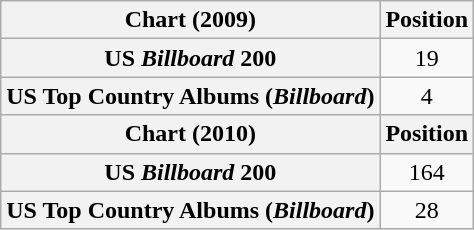<table class="wikitable plainrowheaders" style="text-align:center">
<tr>
<th scope="col">Chart (2009)</th>
<th scope="col">Position</th>
</tr>
<tr>
<th scope="row">US <em>Billboard</em> 200</th>
<td>19</td>
</tr>
<tr>
<th scope="row">US Top Country Albums (<em>Billboard</em>)</th>
<td>4</td>
</tr>
<tr>
<th scope="col">Chart (2010)</th>
<th scope="col">Position</th>
</tr>
<tr>
<th scope="row">US <em>Billboard</em> 200</th>
<td>164</td>
</tr>
<tr>
<th scope="row">US Top Country Albums (<em>Billboard</em>)</th>
<td>28</td>
</tr>
</table>
